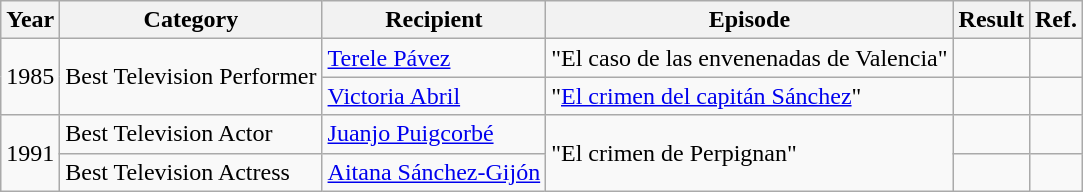<table class = "wikitable sortable">
<tr>
<th>Year</th>
<th>Category</th>
<th>Recipient</th>
<th>Episode</th>
<th>Result</th>
<th>Ref.</th>
</tr>
<tr>
<td rowspan=2>1985</td>
<td rowspan=2>Best Television Performer</td>
<td><a href='#'>Terele Pávez</a></td>
<td>"El caso de las envenenadas de Valencia"</td>
<td></td>
<td></td>
</tr>
<tr>
<td><a href='#'>Victoria Abril</a></td>
<td>"<a href='#'>El crimen del capitán Sánchez</a>"</td>
<td></td>
<td></td>
</tr>
<tr>
<td rowspan=2>1991</td>
<td>Best Television Actor</td>
<td><a href='#'>Juanjo Puigcorbé</a></td>
<td rowspan=2>"El crimen de Perpignan"</td>
<td></td>
<td></td>
</tr>
<tr>
<td>Best Television Actress</td>
<td><a href='#'>Aitana Sánchez-Gijón</a></td>
<td></td>
<td></td>
</tr>
</table>
